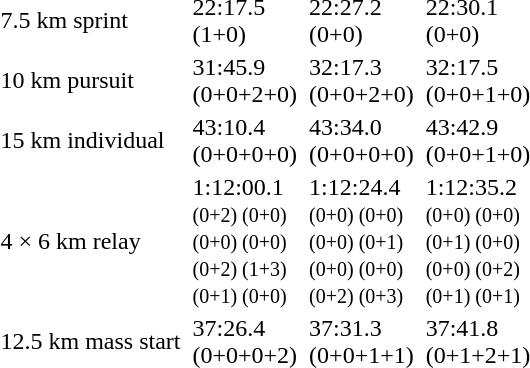<table>
<tr>
<td>7.5 km sprint<br></td>
<td></td>
<td>22:17.5<br>(1+0)</td>
<td></td>
<td>22:27.2<br>(0+0)</td>
<td></td>
<td>22:30.1<br>(0+0)</td>
</tr>
<tr>
<td>10 km pursuit<br></td>
<td></td>
<td>31:45.9<br>(0+0+2+0)</td>
<td></td>
<td>32:17.3<br>(0+0+2+0)</td>
<td></td>
<td>32:17.5<br>(0+0+1+0)</td>
</tr>
<tr>
<td>15 km individual<br></td>
<td></td>
<td>43:10.4<br>(0+0+0+0)</td>
<td></td>
<td>43:34.0<br>(0+0+0+0)</td>
<td></td>
<td>43:42.9<br>(0+0+1+0)</td>
</tr>
<tr>
<td>4 × 6 km relay<br></td>
<td></td>
<td>1:12:00.1<br><small>(0+2) (0+0)<br>(0+0) (0+0)<br>(0+2) (1+3)<br>(0+1) (0+0)</small></td>
<td></td>
<td>1:12:24.4<br><small>(0+0) (0+0)<br>(0+0) (0+1)<br>(0+0) (0+0)<br>(0+2) (0+3)</small></td>
<td></td>
<td>1:12:35.2<br><small>(0+0) (0+0)<br>(0+1) (0+0)<br>(0+0) (0+2)<br>(0+1) (0+1)</small></td>
</tr>
<tr>
<td>12.5 km mass start<br></td>
<td></td>
<td>37:26.4<br>(0+0+0+2)</td>
<td></td>
<td>37:31.3<br>(0+0+1+1)</td>
<td></td>
<td>37:41.8<br>(0+1+2+1)</td>
</tr>
</table>
